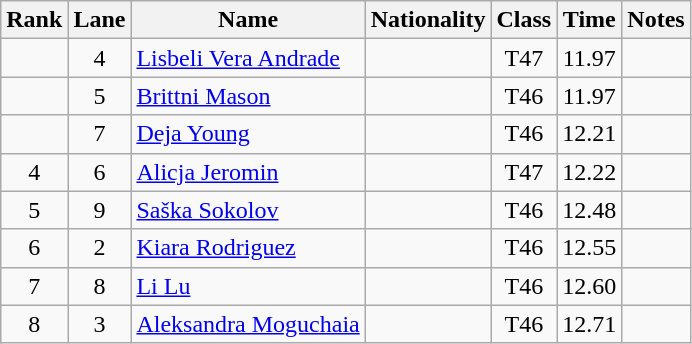<table class="wikitable sortable" style="text-align:center">
<tr>
<th>Rank</th>
<th>Lane</th>
<th>Name</th>
<th>Nationality</th>
<th>Class</th>
<th>Time</th>
<th>Notes</th>
</tr>
<tr>
<td></td>
<td>4</td>
<td align="left"><a href='#'>Lisbeli Vera Andrade</a></td>
<td align="left"></td>
<td>T47</td>
<td>11.97</td>
<td></td>
</tr>
<tr>
<td></td>
<td>5</td>
<td align="left"><a href='#'>Brittni Mason</a></td>
<td align="left"></td>
<td>T46</td>
<td>11.97</td>
<td></td>
</tr>
<tr>
<td></td>
<td>7</td>
<td align="left"><a href='#'>Deja Young</a></td>
<td align="left"></td>
<td>T46</td>
<td>12.21</td>
<td></td>
</tr>
<tr>
<td>4</td>
<td>6</td>
<td align="left"><a href='#'>Alicja Jeromin</a></td>
<td align="left"></td>
<td>T47</td>
<td>12.22</td>
<td></td>
</tr>
<tr>
<td>5</td>
<td>9</td>
<td align="left"><a href='#'>Saška Sokolov</a></td>
<td align="left"></td>
<td>T46</td>
<td>12.48</td>
<td></td>
</tr>
<tr>
<td>6</td>
<td>2</td>
<td align="left"><a href='#'>Kiara Rodriguez</a></td>
<td align="left"></td>
<td>T46</td>
<td>12.55</td>
<td></td>
</tr>
<tr>
<td>7</td>
<td>8</td>
<td align="left"><a href='#'>Li Lu</a></td>
<td align="left"></td>
<td>T46</td>
<td>12.60</td>
<td></td>
</tr>
<tr>
<td>8</td>
<td>3</td>
<td align="left"><a href='#'>Aleksandra Moguchaia</a></td>
<td align="left"></td>
<td>T46</td>
<td>12.71</td>
<td></td>
</tr>
</table>
